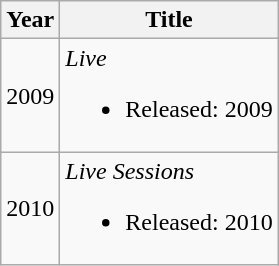<table class="wikitable">
<tr>
<th>Year</th>
<th>Title</th>
</tr>
<tr>
<td>2009</td>
<td><em>Live</em><br><ul><li>Released: 2009</li></ul></td>
</tr>
<tr>
<td>2010</td>
<td><em>Live Sessions</em><br><ul><li>Released: 2010</li></ul></td>
</tr>
</table>
